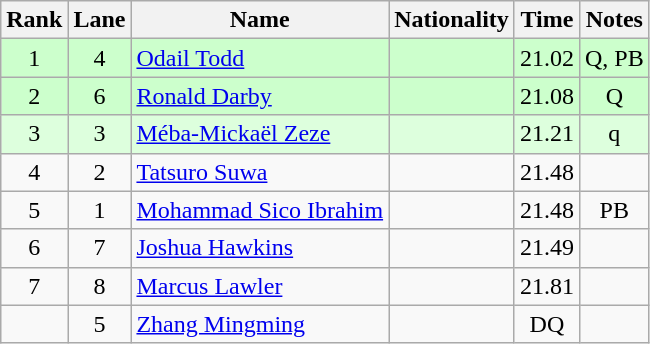<table class="wikitable sortable" style="text-align:center">
<tr>
<th>Rank</th>
<th>Lane</th>
<th>Name</th>
<th>Nationality</th>
<th>Time</th>
<th>Notes</th>
</tr>
<tr bgcolor=ccffcc>
<td>1</td>
<td>4</td>
<td align=left><a href='#'>Odail Todd</a></td>
<td align=left></td>
<td>21.02</td>
<td>Q, PB</td>
</tr>
<tr bgcolor=ccffcc>
<td>2</td>
<td>6</td>
<td align=left><a href='#'>Ronald Darby</a></td>
<td align=left></td>
<td>21.08</td>
<td>Q</td>
</tr>
<tr bgcolor=ddffdd>
<td>3</td>
<td>3</td>
<td align=left><a href='#'>Méba-Mickaël Zeze</a></td>
<td align=left></td>
<td>21.21</td>
<td>q</td>
</tr>
<tr>
<td>4</td>
<td>2</td>
<td align=left><a href='#'>Tatsuro Suwa</a></td>
<td align=left></td>
<td>21.48</td>
<td></td>
</tr>
<tr>
<td>5</td>
<td>1</td>
<td align=left><a href='#'>Mohammad Sico Ibrahim</a></td>
<td align=left></td>
<td>21.48</td>
<td>PB</td>
</tr>
<tr>
<td>6</td>
<td>7</td>
<td align=left><a href='#'>Joshua Hawkins</a></td>
<td align=left></td>
<td>21.49</td>
<td></td>
</tr>
<tr>
<td>7</td>
<td>8</td>
<td align=left><a href='#'>Marcus Lawler</a></td>
<td align=left></td>
<td>21.81</td>
<td></td>
</tr>
<tr>
<td></td>
<td>5</td>
<td align=left><a href='#'>Zhang Mingming</a></td>
<td align=left></td>
<td>DQ</td>
<td></td>
</tr>
</table>
